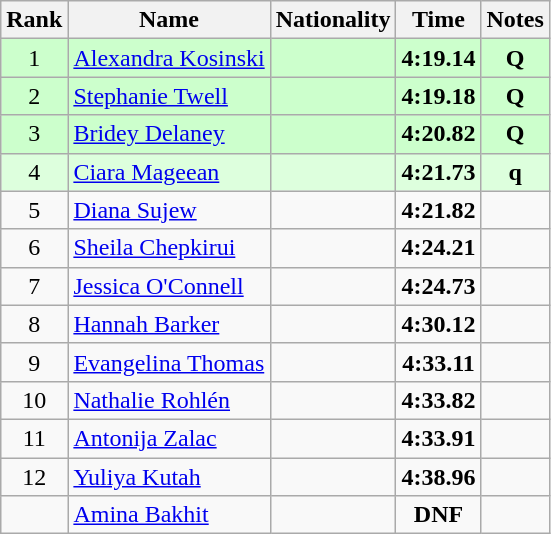<table class="wikitable sortable" style="text-align:center">
<tr>
<th>Rank</th>
<th>Name</th>
<th>Nationality</th>
<th>Time</th>
<th>Notes</th>
</tr>
<tr bgcolor=ccffcc>
<td>1</td>
<td align=left><a href='#'>Alexandra Kosinski</a></td>
<td align=left></td>
<td><strong>4:19.14</strong></td>
<td><strong>Q</strong></td>
</tr>
<tr bgcolor=ccffcc>
<td>2</td>
<td align=left><a href='#'>Stephanie Twell</a></td>
<td align=left></td>
<td><strong>4:19.18</strong></td>
<td><strong>Q</strong></td>
</tr>
<tr bgcolor=ccffcc>
<td>3</td>
<td align=left><a href='#'>Bridey Delaney</a></td>
<td align=left></td>
<td><strong>4:20.82</strong></td>
<td><strong>Q</strong></td>
</tr>
<tr bgcolor=ddffdd>
<td>4</td>
<td align=left><a href='#'>Ciara Mageean</a></td>
<td align=left></td>
<td><strong>4:21.73</strong></td>
<td><strong>q</strong></td>
</tr>
<tr>
<td>5</td>
<td align=left><a href='#'>Diana Sujew</a></td>
<td align=left></td>
<td><strong>4:21.82</strong></td>
<td></td>
</tr>
<tr>
<td>6</td>
<td align=left><a href='#'>Sheila Chepkirui</a></td>
<td align=left></td>
<td><strong>4:24.21</strong></td>
<td></td>
</tr>
<tr>
<td>7</td>
<td align=left><a href='#'>Jessica O'Connell</a></td>
<td align=left></td>
<td><strong>4:24.73</strong></td>
<td></td>
</tr>
<tr>
<td>8</td>
<td align=left><a href='#'>Hannah Barker</a></td>
<td align=left></td>
<td><strong>4:30.12</strong></td>
<td></td>
</tr>
<tr>
<td>9</td>
<td align=left><a href='#'>Evangelina Thomas</a></td>
<td align=left></td>
<td><strong>4:33.11</strong></td>
<td></td>
</tr>
<tr>
<td>10</td>
<td align=left><a href='#'>Nathalie Rohlén</a></td>
<td align=left></td>
<td><strong>4:33.82</strong></td>
<td></td>
</tr>
<tr>
<td>11</td>
<td align=left><a href='#'>Antonija Zalac</a></td>
<td align=left></td>
<td><strong>4:33.91</strong></td>
<td></td>
</tr>
<tr>
<td>12</td>
<td align=left><a href='#'>Yuliya Kutah</a></td>
<td align=left></td>
<td><strong>4:38.96</strong></td>
<td></td>
</tr>
<tr>
<td></td>
<td align=left><a href='#'>Amina Bakhit</a></td>
<td align=left></td>
<td><strong>DNF</strong></td>
<td></td>
</tr>
</table>
